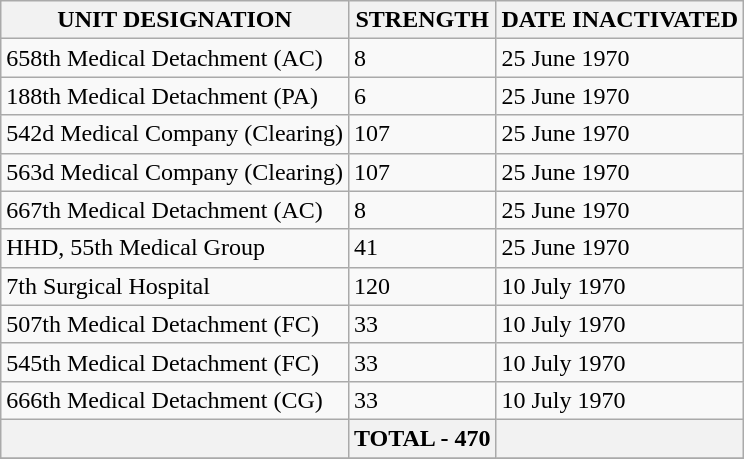<table class="wikitable">
<tr>
<th>UNIT DESIGNATION</th>
<th>STRENGTH</th>
<th>DATE INACTIVATED</th>
</tr>
<tr>
<td>658th Medical Detachment (AC)</td>
<td>8</td>
<td>25 June 1970</td>
</tr>
<tr>
<td>188th Medical Detachment (PA)</td>
<td>6</td>
<td>25 June 1970</td>
</tr>
<tr>
<td>542d Medical Company (Clearing)</td>
<td>107</td>
<td>25 June 1970</td>
</tr>
<tr>
<td>563d Medical Company (Clearing)</td>
<td>107</td>
<td>25 June 1970</td>
</tr>
<tr>
<td>667th Medical Detachment (AC)</td>
<td>8</td>
<td>25 June 1970</td>
</tr>
<tr>
<td>HHD, 55th Medical Group</td>
<td>41</td>
<td>25 June 1970</td>
</tr>
<tr>
<td>7th Surgical Hospital</td>
<td>120</td>
<td>10 July 1970</td>
</tr>
<tr>
<td>507th Medical Detachment (FC)</td>
<td>33</td>
<td>10 July 1970</td>
</tr>
<tr>
<td>545th Medical Detachment (FC)</td>
<td>33</td>
<td>10 July 1970</td>
</tr>
<tr>
<td>666th Medical Detachment (CG)</td>
<td>33</td>
<td>10 July 1970</td>
</tr>
<tr>
<th></th>
<th>TOTAL - 470</th>
<th></th>
</tr>
<tr>
</tr>
</table>
